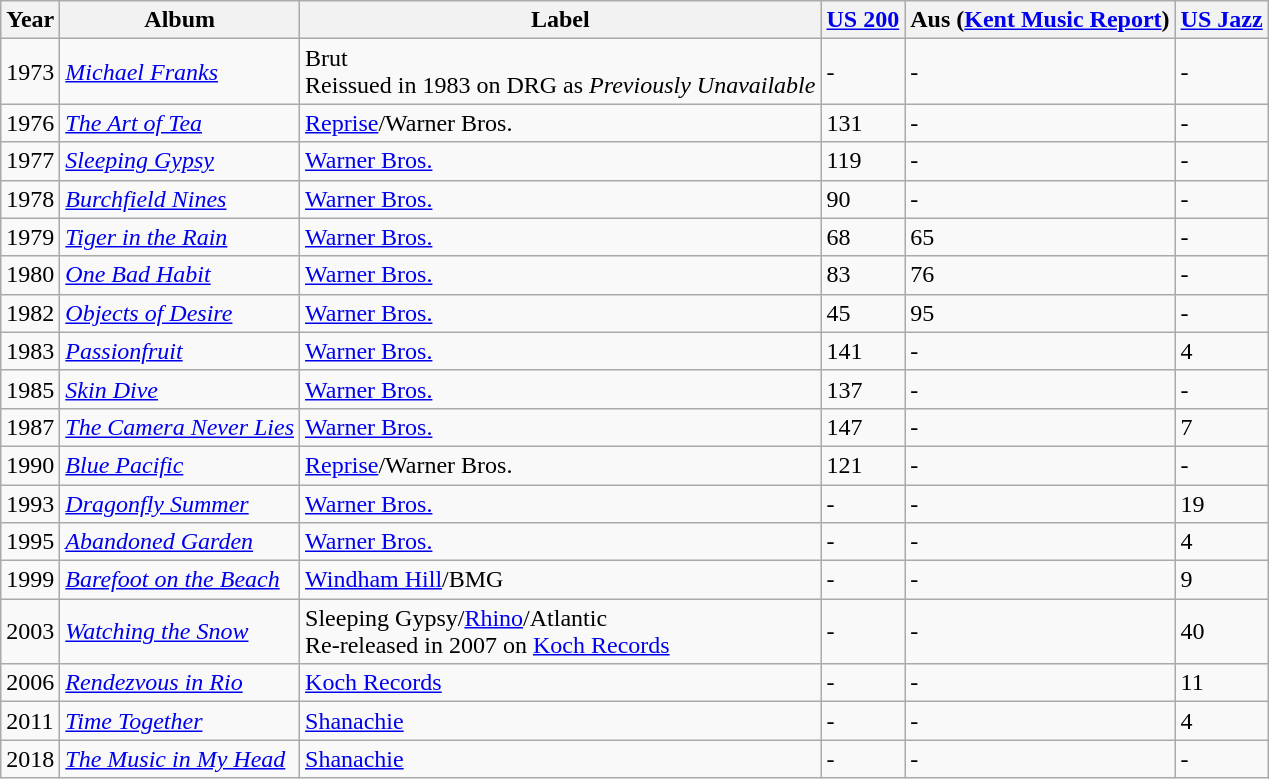<table class="wikitable">
<tr>
<th>Year</th>
<th>Album</th>
<th>Label</th>
<th><a href='#'>US 200</a></th>
<th>Aus (<a href='#'>Kent Music Report</a>)</th>
<th><a href='#'>US Jazz</a></th>
</tr>
<tr>
<td>1973</td>
<td><em><a href='#'>Michael Franks</a></em></td>
<td>Brut<br>Reissued in 1983 on DRG as <em>Previously Unavailable</em></td>
<td>-</td>
<td>-</td>
<td>-</td>
</tr>
<tr>
<td>1976</td>
<td><em><a href='#'>The Art of Tea</a></em></td>
<td><a href='#'>Reprise</a>/Warner Bros.</td>
<td>131</td>
<td>-</td>
<td>-</td>
</tr>
<tr>
<td>1977</td>
<td><em><a href='#'>Sleeping Gypsy</a></em></td>
<td><a href='#'>Warner Bros.</a></td>
<td>119</td>
<td>-</td>
<td>-</td>
</tr>
<tr>
<td>1978</td>
<td><em><a href='#'>Burchfield Nines</a></em></td>
<td><a href='#'>Warner Bros.</a></td>
<td>90</td>
<td>-</td>
<td>-</td>
</tr>
<tr>
<td>1979</td>
<td><em><a href='#'>Tiger in the Rain</a></em></td>
<td><a href='#'>Warner Bros.</a></td>
<td>68</td>
<td>65</td>
<td>-</td>
</tr>
<tr>
<td>1980</td>
<td><em><a href='#'>One Bad Habit</a></em></td>
<td><a href='#'>Warner Bros.</a></td>
<td>83</td>
<td>76</td>
<td>-</td>
</tr>
<tr>
<td>1982</td>
<td><em><a href='#'>Objects of Desire</a></em></td>
<td><a href='#'>Warner Bros.</a></td>
<td>45</td>
<td>95</td>
<td>-</td>
</tr>
<tr>
<td>1983</td>
<td><em><a href='#'>Passionfruit</a></em></td>
<td><a href='#'>Warner Bros.</a></td>
<td>141</td>
<td>-</td>
<td>4</td>
</tr>
<tr>
<td>1985</td>
<td><em><a href='#'>Skin Dive</a></em></td>
<td><a href='#'>Warner Bros.</a></td>
<td>137</td>
<td>-</td>
<td>-</td>
</tr>
<tr>
<td>1987</td>
<td><em><a href='#'>The Camera Never Lies</a></em></td>
<td><a href='#'>Warner Bros.</a></td>
<td>147</td>
<td>-</td>
<td>7</td>
</tr>
<tr>
<td>1990</td>
<td><em><a href='#'>Blue Pacific</a></em></td>
<td><a href='#'>Reprise</a>/Warner Bros.</td>
<td>121</td>
<td>-</td>
<td>-</td>
</tr>
<tr>
<td>1993</td>
<td><em><a href='#'>Dragonfly Summer</a></em></td>
<td><a href='#'>Warner Bros.</a></td>
<td>-</td>
<td>-</td>
<td>19</td>
</tr>
<tr>
<td>1995</td>
<td><em><a href='#'>Abandoned Garden</a></em></td>
<td><a href='#'>Warner Bros.</a></td>
<td>-</td>
<td>-</td>
<td>4</td>
</tr>
<tr>
<td>1999</td>
<td><em><a href='#'>Barefoot on the Beach</a></em></td>
<td><a href='#'>Windham Hill</a>/BMG</td>
<td>-</td>
<td>-</td>
<td>9</td>
</tr>
<tr>
<td>2003</td>
<td><em><a href='#'>Watching the Snow</a></em></td>
<td>Sleeping Gypsy/<a href='#'>Rhino</a>/Atlantic<br>Re-released in 2007 on <a href='#'>Koch Records</a></td>
<td>-</td>
<td>-</td>
<td>40</td>
</tr>
<tr>
<td>2006</td>
<td><em><a href='#'>Rendezvous in Rio</a></em></td>
<td><a href='#'>Koch Records</a></td>
<td>-</td>
<td>-</td>
<td>11</td>
</tr>
<tr>
<td>2011</td>
<td><em><a href='#'>Time Together</a></em></td>
<td><a href='#'>Shanachie</a></td>
<td>-</td>
<td>-</td>
<td>4</td>
</tr>
<tr>
<td>2018</td>
<td><em><a href='#'>The Music in My Head</a></em></td>
<td><a href='#'>Shanachie</a></td>
<td>-</td>
<td>-</td>
<td>-</td>
</tr>
</table>
